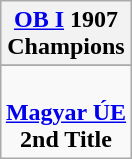<table class="wikitable" style="text-align: center; margin: 0 auto;">
<tr>
<th><a href='#'>OB I</a> 1907<br>Champions</th>
</tr>
<tr>
</tr>
<tr>
<td><br><strong><a href='#'>Magyar ÚE</a></strong><br><strong>2nd Title</strong></td>
</tr>
</table>
